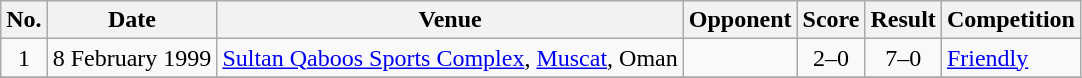<table class="wikitable sortable">
<tr>
<th>No.</th>
<th>Date</th>
<th>Venue</th>
<th>Opponent</th>
<th>Score</th>
<th>Result</th>
<th>Competition</th>
</tr>
<tr>
<td align=center>1</td>
<td>8 February 1999</td>
<td><a href='#'>Sultan Qaboos Sports Complex</a>, <a href='#'>Muscat</a>, Oman</td>
<td></td>
<td align=center>2–0</td>
<td align=center>7–0</td>
<td><a href='#'>Friendly</a></td>
</tr>
<tr>
</tr>
</table>
